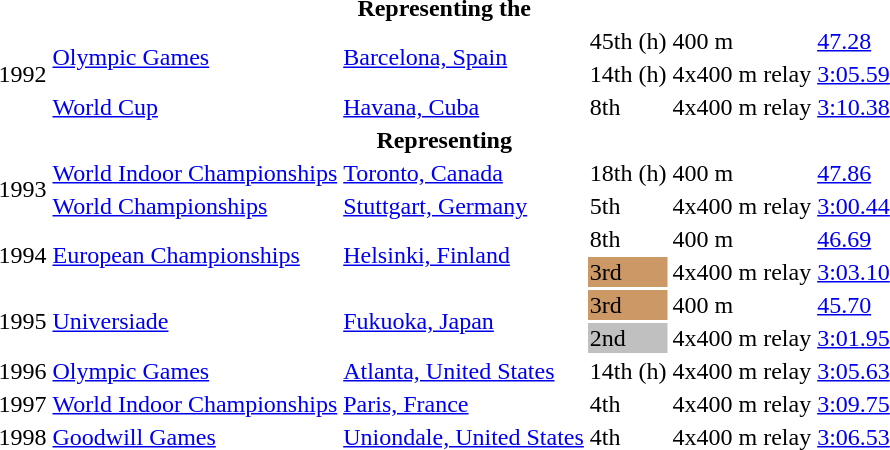<table>
<tr>
<th colspan="6">Representing the </th>
</tr>
<tr>
<td rowspan=3>1992</td>
<td rowspan=2><a href='#'>Olympic Games</a></td>
<td rowspan=2><a href='#'>Barcelona, Spain</a></td>
<td>45th (h)</td>
<td>400 m</td>
<td><a href='#'>47.28</a></td>
</tr>
<tr>
<td>14th (h)</td>
<td>4x400 m relay</td>
<td><a href='#'>3:05.59</a></td>
</tr>
<tr>
<td><a href='#'>World Cup</a></td>
<td><a href='#'>Havana, Cuba</a></td>
<td>8th</td>
<td>4x400 m relay</td>
<td><a href='#'>3:10.38</a></td>
</tr>
<tr>
<th colspan="6">Representing </th>
</tr>
<tr>
<td rowspan=2>1993</td>
<td><a href='#'>World Indoor Championships</a></td>
<td><a href='#'>Toronto, Canada</a></td>
<td>18th (h)</td>
<td>400 m</td>
<td><a href='#'>47.86</a></td>
</tr>
<tr>
<td><a href='#'>World Championships</a></td>
<td><a href='#'>Stuttgart, Germany</a></td>
<td>5th</td>
<td>4x400 m relay</td>
<td><a href='#'>3:00.44</a></td>
</tr>
<tr>
<td rowspan=2>1994</td>
<td rowspan=2><a href='#'>European Championships</a></td>
<td rowspan=2><a href='#'>Helsinki, Finland</a></td>
<td>8th</td>
<td>400 m</td>
<td><a href='#'>46.69</a></td>
</tr>
<tr>
<td bgcolor=cc9966>3rd</td>
<td>4x400 m relay</td>
<td><a href='#'>3:03.10</a></td>
</tr>
<tr>
<td rowspan=2>1995</td>
<td rowspan=2><a href='#'>Universiade</a></td>
<td rowspan=2><a href='#'>Fukuoka, Japan</a></td>
<td bgcolor=cc9966>3rd</td>
<td>400 m</td>
<td><a href='#'>45.70</a></td>
</tr>
<tr>
<td bgcolor=silver>2nd</td>
<td>4x400 m relay</td>
<td><a href='#'>3:01.95</a></td>
</tr>
<tr>
<td>1996</td>
<td><a href='#'>Olympic Games</a></td>
<td><a href='#'>Atlanta, United States</a></td>
<td>14th (h)</td>
<td>4x400 m relay</td>
<td><a href='#'>3:05.63</a></td>
</tr>
<tr>
<td>1997</td>
<td><a href='#'>World Indoor Championships</a></td>
<td><a href='#'>Paris, France</a></td>
<td>4th</td>
<td>4x400 m relay</td>
<td><a href='#'>3:09.75</a></td>
</tr>
<tr>
<td>1998</td>
<td><a href='#'>Goodwill Games</a></td>
<td><a href='#'>Uniondale, United States</a></td>
<td>4th</td>
<td>4x400 m relay</td>
<td><a href='#'>3:06.53</a></td>
</tr>
</table>
